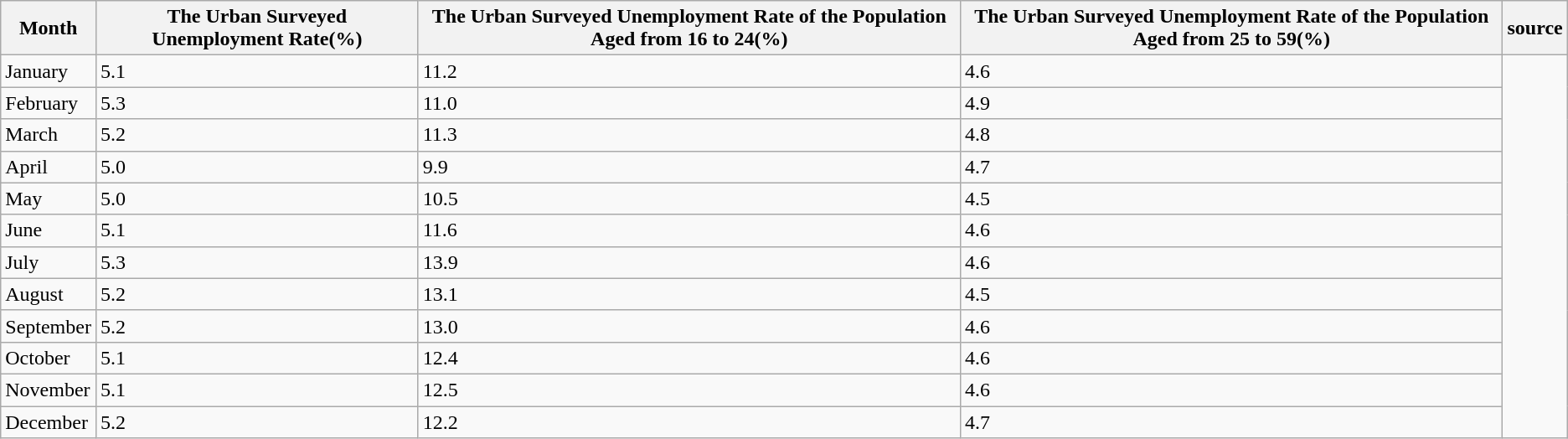<table class="wikitable">
<tr>
<th>Month</th>
<th>The Urban Surveyed Unemployment Rate(%)</th>
<th>The Urban Surveyed Unemployment Rate of the Population Aged from 16 to 24(%)</th>
<th>The Urban Surveyed Unemployment Rate of the Population Aged from 25 to 59(%)</th>
<th>source</th>
</tr>
<tr>
<td>January</td>
<td>5.1</td>
<td>11.2</td>
<td>4.6</td>
<td rowspan="12"></td>
</tr>
<tr>
<td>February</td>
<td>5.3</td>
<td>11.0</td>
<td>4.9</td>
</tr>
<tr>
<td>March</td>
<td>5.2</td>
<td>11.3</td>
<td>4.8</td>
</tr>
<tr>
<td>April</td>
<td>5.0</td>
<td>9.9</td>
<td>4.7</td>
</tr>
<tr>
<td>May</td>
<td>5.0</td>
<td>10.5</td>
<td>4.5</td>
</tr>
<tr>
<td>June</td>
<td>5.1</td>
<td>11.6</td>
<td>4.6</td>
</tr>
<tr>
<td>July</td>
<td>5.3</td>
<td>13.9</td>
<td>4.6</td>
</tr>
<tr>
<td>August</td>
<td>5.2</td>
<td>13.1</td>
<td>4.5</td>
</tr>
<tr>
<td>September</td>
<td>5.2</td>
<td>13.0</td>
<td>4.6</td>
</tr>
<tr>
<td>October</td>
<td>5.1</td>
<td>12.4</td>
<td>4.6</td>
</tr>
<tr>
<td>November</td>
<td>5.1</td>
<td>12.5</td>
<td>4.6</td>
</tr>
<tr>
<td>December</td>
<td>5.2</td>
<td>12.2</td>
<td>4.7</td>
</tr>
</table>
